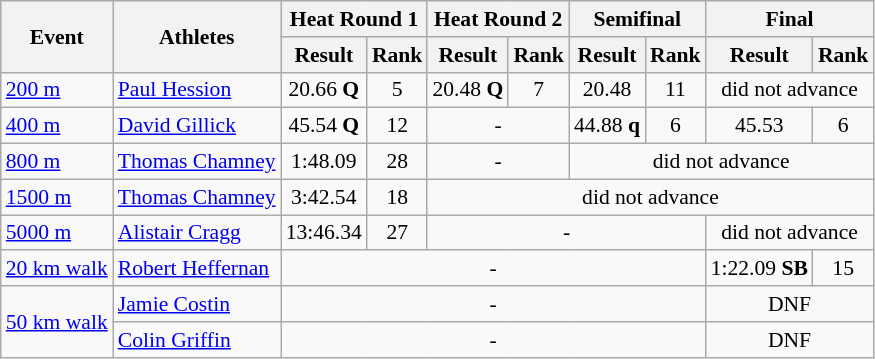<table class="wikitable" border="1" style="font-size:90%">
<tr>
<th rowspan="2">Event</th>
<th rowspan="2">Athletes</th>
<th colspan="2">Heat Round 1</th>
<th colspan="2">Heat Round 2</th>
<th colspan="2">Semifinal</th>
<th colspan="2">Final</th>
</tr>
<tr>
<th>Result</th>
<th>Rank</th>
<th>Result</th>
<th>Rank</th>
<th>Result</th>
<th>Rank</th>
<th>Result</th>
<th>Rank</th>
</tr>
<tr>
<td><a href='#'>200 m</a></td>
<td><a href='#'>Paul Hession</a></td>
<td align=center>20.66 <strong>Q</strong></td>
<td align=center>5</td>
<td align=center>20.48 <strong>Q</strong></td>
<td align=center>7</td>
<td align=center>20.48</td>
<td align=center>11</td>
<td align=center colspan="2">did not advance</td>
</tr>
<tr>
<td><a href='#'>400 m</a></td>
<td><a href='#'>David Gillick</a></td>
<td align=center>45.54 <strong>Q</strong></td>
<td align=center>12</td>
<td align=center colspan="2">-</td>
<td align=center>44.88 <strong>q</strong></td>
<td align=center>6</td>
<td align=center>45.53</td>
<td align=center>6</td>
</tr>
<tr>
<td><a href='#'>800 m</a></td>
<td><a href='#'>Thomas Chamney</a></td>
<td align=center>1:48.09</td>
<td align=center>28</td>
<td align=center colspan="2">-</td>
<td align=center colspan="4">did not advance</td>
</tr>
<tr>
<td><a href='#'>1500 m</a></td>
<td><a href='#'>Thomas Chamney</a></td>
<td align=center>3:42.54</td>
<td align=center>18</td>
<td align=center colspan="6">did not advance</td>
</tr>
<tr>
<td><a href='#'>5000 m</a></td>
<td><a href='#'>Alistair Cragg</a></td>
<td align=center>13:46.34</td>
<td align=center>27</td>
<td align=center colspan="4">-</td>
<td align=center colspan="2">did not advance</td>
</tr>
<tr>
<td><a href='#'>20 km walk</a></td>
<td><a href='#'>Robert Heffernan</a></td>
<td align=center colspan="6">-</td>
<td align=center>1:22.09 <strong>SB</strong></td>
<td align=center>15</td>
</tr>
<tr>
<td rowspan=2><a href='#'>50 km walk</a></td>
<td><a href='#'>Jamie Costin</a></td>
<td align=center colspan="6">-</td>
<td align=center colspan="2">DNF</td>
</tr>
<tr>
<td><a href='#'>Colin Griffin</a></td>
<td align=center colspan="6">-</td>
<td align=center colspan="2">DNF</td>
</tr>
</table>
